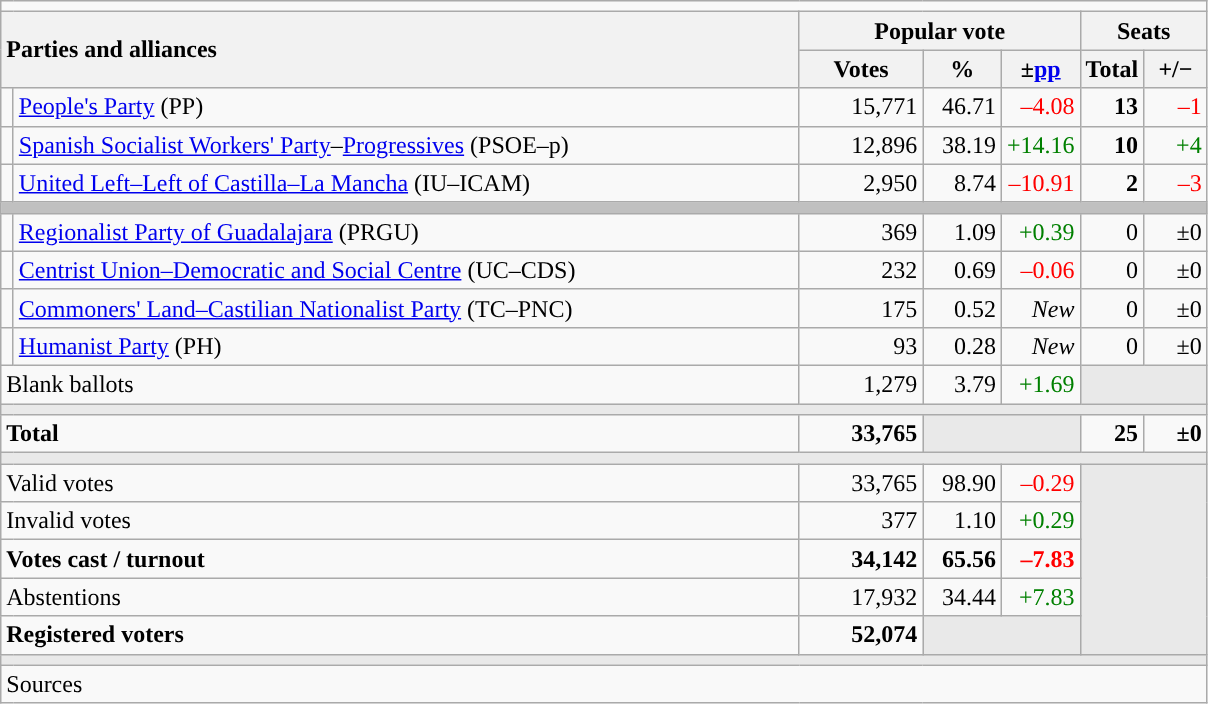<table class="wikitable" style="text-align:right;">
<tr>
<td colspan="7"></td>
</tr>
<tr>
<th style="text-align:left;" rowspan="2" colspan="2" width="525">Parties and alliances</th>
<th colspan="3">Popular vote</th>
<th colspan="2">Seats</th>
</tr>
<tr>
<th width="75">Votes</th>
<th width="45">%</th>
<th width="45">±<a href='#'>pp</a></th>
<th width="35">Total</th>
<th width="35">+/−</th>
</tr>
<tr>
<td width="1" style="color:inherit;background:"></td>
<td align="left"><a href='#'>People's Party</a> (PP)</td>
<td>15,771</td>
<td>46.71</td>
<td style="color:red;">–4.08</td>
<td><strong>13</strong></td>
<td style="color:red;">–1</td>
</tr>
<tr>
<td style="color:inherit;background:"></td>
<td align="left"><a href='#'>Spanish Socialist Workers' Party</a>–<a href='#'>Progressives</a> (PSOE–p)</td>
<td>12,896</td>
<td>38.19</td>
<td style="color:green;">+14.16</td>
<td><strong>10</strong></td>
<td style="color:green;">+4</td>
</tr>
<tr>
<td style="color:inherit;background:"></td>
<td align="left"><a href='#'>United Left–Left of Castilla–La Mancha</a> (IU–ICAM)</td>
<td>2,950</td>
<td>8.74</td>
<td style="color:red;">–10.91</td>
<td><strong>2</strong></td>
<td style="color:red;">–3</td>
</tr>
<tr>
<td colspan="7" bgcolor="#C0C0C0"></td>
</tr>
<tr>
<td style="color:inherit;background:"></td>
<td align="left"><a href='#'>Regionalist Party of Guadalajara</a> (PRGU)</td>
<td>369</td>
<td>1.09</td>
<td style="color:green;">+0.39</td>
<td>0</td>
<td>±0</td>
</tr>
<tr>
<td style="color:inherit;background:"></td>
<td align="left"><a href='#'>Centrist Union–Democratic and Social Centre</a> (UC–CDS)</td>
<td>232</td>
<td>0.69</td>
<td style="color:red;">–0.06</td>
<td>0</td>
<td>±0</td>
</tr>
<tr>
<td style="color:inherit;background:"></td>
<td align="left"><a href='#'>Commoners' Land–Castilian Nationalist Party</a> (TC–PNC)</td>
<td>175</td>
<td>0.52</td>
<td><em>New</em></td>
<td>0</td>
<td>±0</td>
</tr>
<tr>
<td style="color:inherit;background:"></td>
<td align="left"><a href='#'>Humanist Party</a> (PH)</td>
<td>93</td>
<td>0.28</td>
<td><em>New</em></td>
<td>0</td>
<td>±0</td>
</tr>
<tr>
<td align="left" colspan="2">Blank ballots</td>
<td>1,279</td>
<td>3.79</td>
<td style="color:green;">+1.69</td>
<td bgcolor="#E9E9E9" colspan="2"></td>
</tr>
<tr>
<td colspan="7" bgcolor="#E9E9E9"></td>
</tr>
<tr style="font-weight:bold;">
<td align="left" colspan="2">Total</td>
<td>33,765</td>
<td bgcolor="#E9E9E9" colspan="2"></td>
<td>25</td>
<td>±0</td>
</tr>
<tr>
<td colspan="7" bgcolor="#E9E9E9"></td>
</tr>
<tr>
<td align="left" colspan="2">Valid votes</td>
<td>33,765</td>
<td>98.90</td>
<td style="color:red;">–0.29</td>
<td bgcolor="#E9E9E9" colspan="2" rowspan="5"></td>
</tr>
<tr>
<td align="left" colspan="2">Invalid votes</td>
<td>377</td>
<td>1.10</td>
<td style="color:green;">+0.29</td>
</tr>
<tr style="font-weight:bold;">
<td align="left" colspan="2">Votes cast / turnout</td>
<td>34,142</td>
<td>65.56</td>
<td style="color:red;">–7.83</td>
</tr>
<tr>
<td align="left" colspan="2">Abstentions</td>
<td>17,932</td>
<td>34.44</td>
<td style="color:green;">+7.83</td>
</tr>
<tr style="font-weight:bold;">
<td align="left" colspan="2">Registered voters</td>
<td>52,074</td>
<td bgcolor="#E9E9E9" colspan="2"></td>
</tr>
<tr>
<td colspan="7" bgcolor="#E9E9E9"></td>
</tr>
<tr>
<td align="left" colspan="7">Sources</td>
</tr>
</table>
